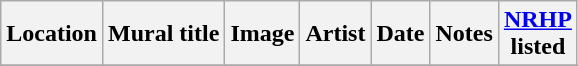<table class="wikitable sortable">
<tr>
<th>Location</th>
<th>Mural title</th>
<th>Image</th>
<th>Artist</th>
<th>Date</th>
<th>Notes</th>
<th><a href='#'>NRHP</a><br>listed</th>
</tr>
<tr>
</tr>
</table>
